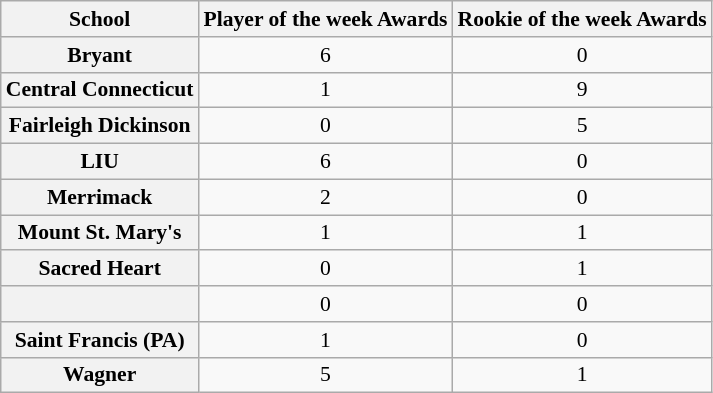<table class="wikitable sortable" style="text-align: center;font-size:90%;">
<tr>
<th>School</th>
<th>Player of the week Awards</th>
<th>Rookie of the week Awards</th>
</tr>
<tr>
<th style=>Bryant</th>
<td>6</td>
<td>0</td>
</tr>
<tr>
<th style=>Central Connecticut</th>
<td>1</td>
<td>9</td>
</tr>
<tr>
<th style=>Fairleigh Dickinson</th>
<td>0</td>
<td>5</td>
</tr>
<tr>
<th style=>LIU</th>
<td>6</td>
<td>0</td>
</tr>
<tr>
<th style=>Merrimack</th>
<td>2</td>
<td>0</td>
</tr>
<tr>
<th style=>Mount St. Mary's</th>
<td>1</td>
<td>1</td>
</tr>
<tr>
<th style=>Sacred Heart</th>
<td>0</td>
<td>1</td>
</tr>
<tr>
<th style=></th>
<td>0</td>
<td>0</td>
</tr>
<tr>
<th style=>Saint Francis (PA)</th>
<td>1</td>
<td>0</td>
</tr>
<tr>
<th style=>Wagner</th>
<td>5</td>
<td>1</td>
</tr>
</table>
